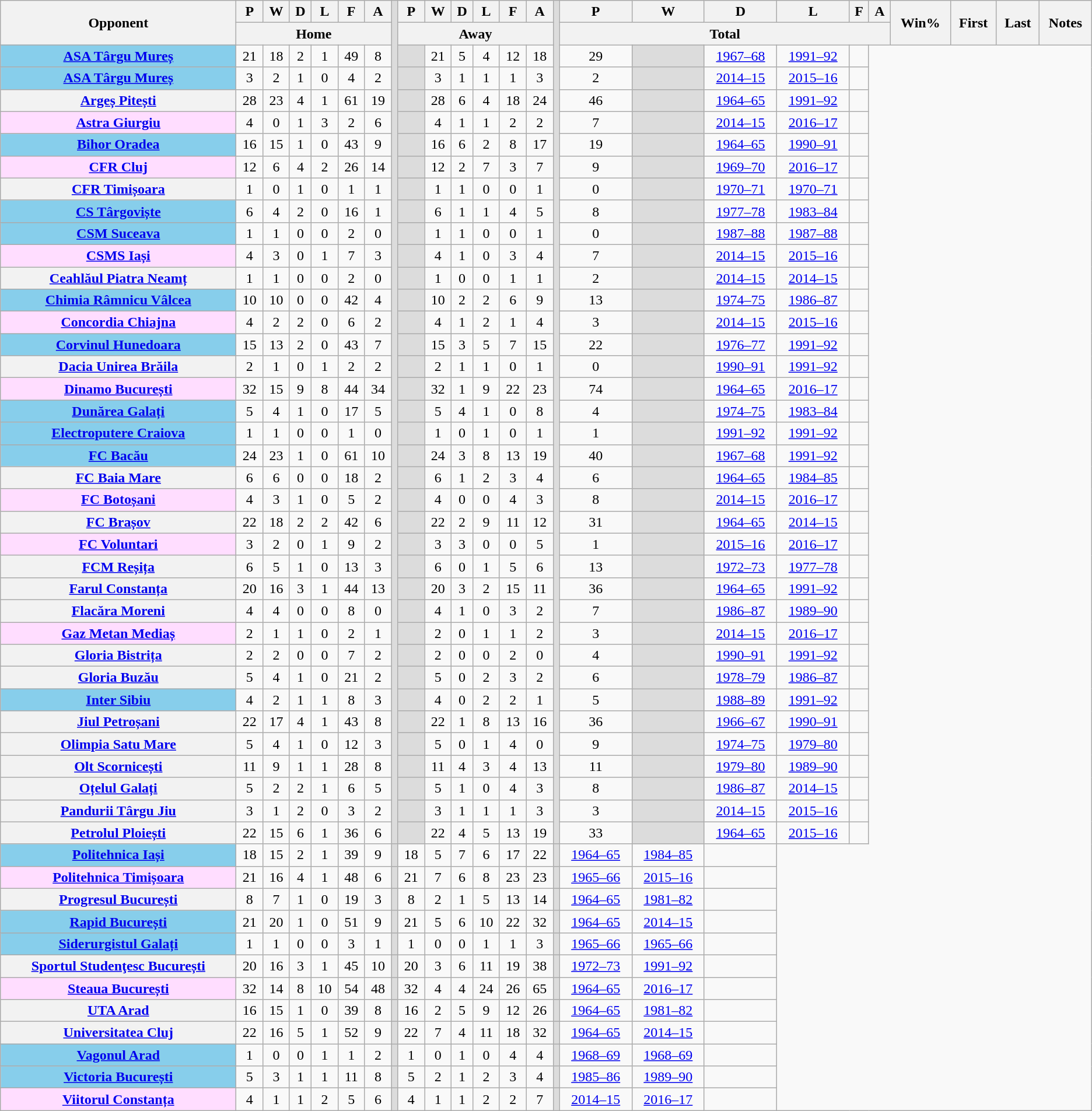<table class="wikitable plainrowheaders sortable" style="text-align:center">
<tr>
<th scope=col rowspan=2>Opponent</th>
<th scope=col>P</th>
<th scope=col>W</th>
<th scope=col>D</th>
<th scope=col>L</th>
<th scope=col>F</th>
<th scope=col>A</th>
<th scope=col width=0.1% rowspan=38 style="background: #DCDCDC" class="unsortable"></th>
<th scope=col>P</th>
<th scope=col>W</th>
<th scope=col>D</th>
<th scope=col>L</th>
<th scope=col>F</th>
<th scope=col>A</th>
<th scope=col width=0.1% rowspan=38 style="background: #DCDCDC" class="unsortable"></th>
<th scope=col>P</th>
<th scope=col>W</th>
<th scope=col>D</th>
<th scope=col>L</th>
<th scope=col>F</th>
<th scope=col>A</th>
<th scope=col rowspan=2>Win%</th>
<th scope=col rowspan=2>First</th>
<th scope=col rowspan=2>Last</th>
<th scope=col rowspan=2 class="unsortable">Notes</th>
</tr>
<tr class="unsortable">
<th colspan=6>Home</th>
<th colspan=6>Away</th>
<th colspan=6>Total</th>
</tr>
<tr>
<th scope=row style=background:#87ceeb><a href='#'>ASA Târgu Mureș</a> </th>
<td>21</td>
<td>18</td>
<td>2</td>
<td>1</td>
<td>49</td>
<td>8</td>
<td style="background: #DCDCDC"></td>
<td>21</td>
<td>5</td>
<td>4</td>
<td>12</td>
<td>18</td>
<td>29</td>
<td style="background: #DCDCDC"><br></td>
<td><a href='#'>1967–68</a></td>
<td><a href='#'>1991–92</a></td>
<td></td>
</tr>
<tr>
<th scope=row style=background:#87ceeb><a href='#'>ASA Târgu Mureș</a> </th>
<td>3</td>
<td>2</td>
<td>1</td>
<td>0</td>
<td>4</td>
<td>2</td>
<td style="background: #DCDCDC"></td>
<td>3</td>
<td>1</td>
<td>1</td>
<td>1</td>
<td>3</td>
<td>2</td>
<td style="background: #DCDCDC"><br></td>
<td><a href='#'>2014–15</a></td>
<td><a href='#'>2015–16</a></td>
<td></td>
</tr>
<tr>
<th scope=row><a href='#'>Argeș Pitești</a></th>
<td>28</td>
<td>23</td>
<td>4</td>
<td>1</td>
<td>61</td>
<td>19</td>
<td style="background: #DCDCDC"></td>
<td>28</td>
<td>6</td>
<td>4</td>
<td>18</td>
<td>24</td>
<td>46</td>
<td style="background: #DCDCDC"><br></td>
<td><a href='#'>1964–65</a></td>
<td><a href='#'>1991–92</a></td>
<td></td>
</tr>
<tr>
<th scope=row style=background:#ffddff><a href='#'>Astra Giurgiu</a> </th>
<td>4</td>
<td>0</td>
<td>1</td>
<td>3</td>
<td>2</td>
<td>6</td>
<td style="background: #DCDCDC"></td>
<td>4</td>
<td>1</td>
<td>1</td>
<td>2</td>
<td>2</td>
<td>7</td>
<td style="background: #DCDCDC"><br></td>
<td><a href='#'>2014–15</a></td>
<td><a href='#'>2016–17</a></td>
<td></td>
</tr>
<tr>
<th scope=row style=background:#87ceeb><a href='#'>Bihor Oradea</a> </th>
<td>16</td>
<td>15</td>
<td>1</td>
<td>0</td>
<td>43</td>
<td>9</td>
<td style="background: #DCDCDC"></td>
<td>16</td>
<td>6</td>
<td>2</td>
<td>8</td>
<td>17</td>
<td>19</td>
<td style="background: #DCDCDC"><br></td>
<td><a href='#'>1964–65</a></td>
<td><a href='#'>1990–91</a></td>
<td></td>
</tr>
<tr>
<th scope=row style=background:#ffddff><a href='#'>CFR Cluj</a> </th>
<td>12</td>
<td>6</td>
<td>4</td>
<td>2</td>
<td>26</td>
<td>14</td>
<td style="background: #DCDCDC"></td>
<td>12</td>
<td>2</td>
<td>7</td>
<td>3</td>
<td>7</td>
<td>9</td>
<td style="background: #DCDCDC"><br></td>
<td><a href='#'>1969–70</a></td>
<td><a href='#'>2016–17</a></td>
<td></td>
</tr>
<tr>
<th scope=row><a href='#'>CFR Timișoara</a></th>
<td>1</td>
<td>0</td>
<td>1</td>
<td>0</td>
<td>1</td>
<td>1</td>
<td style="background: #DCDCDC"></td>
<td>1</td>
<td>1</td>
<td>0</td>
<td>0</td>
<td>1</td>
<td>0</td>
<td style="background: #DCDCDC"><br></td>
<td><a href='#'>1970–71</a></td>
<td><a href='#'>1970–71</a></td>
<td></td>
</tr>
<tr>
<th scope=row style=background:#87ceeb><a href='#'>CS Târgoviște</a> </th>
<td>6</td>
<td>4</td>
<td>2</td>
<td>0</td>
<td>16</td>
<td>1</td>
<td style="background: #DCDCDC"></td>
<td>6</td>
<td>1</td>
<td>1</td>
<td>4</td>
<td>5</td>
<td>8</td>
<td style="background: #DCDCDC"><br></td>
<td><a href='#'>1977–78</a></td>
<td><a href='#'>1983–84</a></td>
<td></td>
</tr>
<tr>
<th scope=row style=background:#87ceeb><a href='#'>CSM Suceava</a> </th>
<td>1</td>
<td>1</td>
<td>0</td>
<td>0</td>
<td>2</td>
<td>0</td>
<td style="background: #DCDCDC"></td>
<td>1</td>
<td>1</td>
<td>0</td>
<td>0</td>
<td>1</td>
<td>0</td>
<td style="background: #DCDCDC"><br></td>
<td><a href='#'>1987–88</a></td>
<td><a href='#'>1987–88</a></td>
<td></td>
</tr>
<tr>
<th scope=row style=background:#ffddff><a href='#'>CSMS Iași</a> </th>
<td>4</td>
<td>3</td>
<td>0</td>
<td>1</td>
<td>7</td>
<td>3</td>
<td style="background: #DCDCDC"></td>
<td>4</td>
<td>1</td>
<td>0</td>
<td>3</td>
<td>4</td>
<td>7</td>
<td style="background: #DCDCDC"><br></td>
<td><a href='#'>2014–15</a></td>
<td><a href='#'>2015–16</a></td>
<td></td>
</tr>
<tr>
<th scope=row><a href='#'>Ceahlăul Piatra Neamț</a></th>
<td>1</td>
<td>1</td>
<td>0</td>
<td>0</td>
<td>2</td>
<td>0</td>
<td style="background: #DCDCDC"></td>
<td>1</td>
<td>0</td>
<td>0</td>
<td>1</td>
<td>1</td>
<td>2</td>
<td style="background: #DCDCDC"><br></td>
<td><a href='#'>2014–15</a></td>
<td><a href='#'>2014–15</a></td>
<td></td>
</tr>
<tr>
<th scope=row style=background:#87ceeb><a href='#'>Chimia Râmnicu Vâlcea</a> </th>
<td>10</td>
<td>10</td>
<td>0</td>
<td>0</td>
<td>42</td>
<td>4</td>
<td style="background: #DCDCDC"></td>
<td>10</td>
<td>2</td>
<td>2</td>
<td>6</td>
<td>9</td>
<td>13</td>
<td style="background: #DCDCDC"><br></td>
<td><a href='#'>1974–75</a></td>
<td><a href='#'>1986–87</a></td>
<td></td>
</tr>
<tr>
<th scope=row style=background:#ffddff><a href='#'>Concordia Chiajna</a> </th>
<td>4</td>
<td>2</td>
<td>2</td>
<td>0</td>
<td>6</td>
<td>2</td>
<td style="background: #DCDCDC"></td>
<td>4</td>
<td>1</td>
<td>2</td>
<td>1</td>
<td>4</td>
<td>3</td>
<td style="background: #DCDCDC"><br></td>
<td><a href='#'>2014–15</a></td>
<td><a href='#'>2015–16</a></td>
<td></td>
</tr>
<tr>
<th scope=row style=background:#87ceeb><a href='#'>Corvinul Hunedoara</a> </th>
<td>15</td>
<td>13</td>
<td>2</td>
<td>0</td>
<td>43</td>
<td>7</td>
<td style="background: #DCDCDC"></td>
<td>15</td>
<td>3</td>
<td>5</td>
<td>7</td>
<td>15</td>
<td>22</td>
<td style="background: #DCDCDC"><br></td>
<td><a href='#'>1976–77</a></td>
<td><a href='#'>1991–92</a></td>
<td></td>
</tr>
<tr>
<th scope=row><a href='#'>Dacia Unirea Brăila</a></th>
<td>2</td>
<td>1</td>
<td>0</td>
<td>1</td>
<td>2</td>
<td>2</td>
<td style="background: #DCDCDC"></td>
<td>2</td>
<td>1</td>
<td>1</td>
<td>0</td>
<td>1</td>
<td>0</td>
<td style="background: #DCDCDC"><br></td>
<td><a href='#'>1990–91</a></td>
<td><a href='#'>1991–92</a></td>
<td></td>
</tr>
<tr>
<th scope=row style=background:#ffddff><a href='#'>Dinamo București</a> </th>
<td>32</td>
<td>15</td>
<td>9</td>
<td>8</td>
<td>44</td>
<td>34</td>
<td style="background: #DCDCDC"></td>
<td>32</td>
<td>1</td>
<td>9</td>
<td>22</td>
<td>23</td>
<td>74</td>
<td style="background: #DCDCDC"><br></td>
<td><a href='#'>1964–65</a></td>
<td><a href='#'>2016–17</a></td>
<td></td>
</tr>
<tr>
<th scope=row style=background:#87ceeb><a href='#'>Dunărea Galați</a> </th>
<td>5</td>
<td>4</td>
<td>1</td>
<td>0</td>
<td>17</td>
<td>5</td>
<td style="background: #DCDCDC"></td>
<td>5</td>
<td>4</td>
<td>1</td>
<td>0</td>
<td>8</td>
<td>4</td>
<td style="background: #DCDCDC"><br></td>
<td><a href='#'>1974–75</a></td>
<td><a href='#'>1983–84</a></td>
<td></td>
</tr>
<tr>
<th scope=row style=background:#87ceeb><a href='#'>Electroputere Craiova</a> </th>
<td>1</td>
<td>1</td>
<td>0</td>
<td>0</td>
<td>1</td>
<td>0</td>
<td style="background: #DCDCDC"></td>
<td>1</td>
<td>0</td>
<td>1</td>
<td>0</td>
<td>1</td>
<td>1</td>
<td style="background: #DCDCDC"><br></td>
<td><a href='#'>1991–92</a></td>
<td><a href='#'>1991–92</a></td>
<td></td>
</tr>
<tr>
<th scope=row style=background:#87ceeb><a href='#'>FC Bacău</a> </th>
<td>24</td>
<td>23</td>
<td>1</td>
<td>0</td>
<td>61</td>
<td>10</td>
<td style="background: #DCDCDC"></td>
<td>24</td>
<td>3</td>
<td>8</td>
<td>13</td>
<td>19</td>
<td>40</td>
<td style="background: #DCDCDC"><br></td>
<td><a href='#'>1967–68</a></td>
<td><a href='#'>1991–92</a></td>
<td></td>
</tr>
<tr>
<th scope=row><a href='#'>FC Baia Mare</a></th>
<td>6</td>
<td>6</td>
<td>0</td>
<td>0</td>
<td>18</td>
<td>2</td>
<td style="background: #DCDCDC"></td>
<td>6</td>
<td>1</td>
<td>2</td>
<td>3</td>
<td>4</td>
<td>6</td>
<td style="background: #DCDCDC"><br></td>
<td><a href='#'>1964–65</a></td>
<td><a href='#'>1984–85</a></td>
<td></td>
</tr>
<tr>
<th scope=row style=background:#ffddff><a href='#'>FC Botoșani</a> </th>
<td>4</td>
<td>3</td>
<td>1</td>
<td>0</td>
<td>5</td>
<td>2</td>
<td style="background: #DCDCDC"></td>
<td>4</td>
<td>0</td>
<td>0</td>
<td>4</td>
<td>3</td>
<td>8</td>
<td style="background: #DCDCDC"><br></td>
<td><a href='#'>2014–15</a></td>
<td><a href='#'>2016–17</a></td>
<td></td>
</tr>
<tr>
<th scope=row><a href='#'>FC Brașov</a></th>
<td>22</td>
<td>18</td>
<td>2</td>
<td>2</td>
<td>42</td>
<td>6</td>
<td style="background: #DCDCDC"></td>
<td>22</td>
<td>2</td>
<td>9</td>
<td>11</td>
<td>12</td>
<td>31</td>
<td style="background: #DCDCDC"><br></td>
<td><a href='#'>1964–65</a></td>
<td><a href='#'>2014–15</a></td>
<td></td>
</tr>
<tr>
<th scope=row style=background:#ffddff><a href='#'>FC Voluntari</a> </th>
<td>3</td>
<td>2</td>
<td>0</td>
<td>1</td>
<td>9</td>
<td>2</td>
<td style="background: #DCDCDC"></td>
<td>3</td>
<td>3</td>
<td>0</td>
<td>0</td>
<td>5</td>
<td>1</td>
<td style="background: #DCDCDC"><br></td>
<td><a href='#'>2015–16</a></td>
<td><a href='#'>2016–17</a></td>
<td></td>
</tr>
<tr>
<th scope=row><a href='#'>FCM Reșița</a></th>
<td>6</td>
<td>5</td>
<td>1</td>
<td>0</td>
<td>13</td>
<td>3</td>
<td style="background: #DCDCDC"></td>
<td>6</td>
<td>0</td>
<td>1</td>
<td>5</td>
<td>6</td>
<td>13</td>
<td style="background: #DCDCDC"><br></td>
<td><a href='#'>1972–73</a></td>
<td><a href='#'>1977–78</a></td>
<td></td>
</tr>
<tr>
<th scope=row><a href='#'>Farul Constanța</a></th>
<td>20</td>
<td>16</td>
<td>3</td>
<td>1</td>
<td>44</td>
<td>13</td>
<td style="background: #DCDCDC"></td>
<td>20</td>
<td>3</td>
<td>2</td>
<td>15</td>
<td>11</td>
<td>36</td>
<td style="background: #DCDCDC"><br></td>
<td><a href='#'>1964–65</a></td>
<td><a href='#'>1991–92</a></td>
<td></td>
</tr>
<tr>
<th scope=row><a href='#'>Flacăra Moreni</a></th>
<td>4</td>
<td>4</td>
<td>0</td>
<td>0</td>
<td>8</td>
<td>0</td>
<td style="background: #DCDCDC"></td>
<td>4</td>
<td>1</td>
<td>0</td>
<td>3</td>
<td>2</td>
<td>7</td>
<td style="background: #DCDCDC"><br></td>
<td><a href='#'>1986–87</a></td>
<td><a href='#'>1989–90</a></td>
<td></td>
</tr>
<tr>
<th scope=row style=background:#ffddff><a href='#'>Gaz Metan Mediaș</a> </th>
<td>2</td>
<td>1</td>
<td>1</td>
<td>0</td>
<td>2</td>
<td>1</td>
<td style="background: #DCDCDC"></td>
<td>2</td>
<td>0</td>
<td>1</td>
<td>1</td>
<td>2</td>
<td>3</td>
<td style="background: #DCDCDC"><br></td>
<td><a href='#'>2014–15</a></td>
<td><a href='#'>2016–17</a></td>
<td></td>
</tr>
<tr>
<th scope=row><a href='#'>Gloria Bistrița</a></th>
<td>2</td>
<td>2</td>
<td>0</td>
<td>0</td>
<td>7</td>
<td>2</td>
<td style="background: #DCDCDC"></td>
<td>2</td>
<td>0</td>
<td>0</td>
<td>2</td>
<td>0</td>
<td>4</td>
<td style="background: #DCDCDC"><br></td>
<td><a href='#'>1990–91</a></td>
<td><a href='#'>1991–92</a></td>
<td></td>
</tr>
<tr>
<th scope=row><a href='#'>Gloria Buzău</a></th>
<td>5</td>
<td>4</td>
<td>1</td>
<td>0</td>
<td>21</td>
<td>2</td>
<td style="background: #DCDCDC"></td>
<td>5</td>
<td>0</td>
<td>2</td>
<td>3</td>
<td>2</td>
<td>6</td>
<td style="background: #DCDCDC"><br></td>
<td><a href='#'>1978–79</a></td>
<td><a href='#'>1986–87</a></td>
<td></td>
</tr>
<tr>
<th scope=row style=background:#87ceeb><a href='#'>Inter Sibiu</a> </th>
<td>4</td>
<td>2</td>
<td>1</td>
<td>1</td>
<td>8</td>
<td>3</td>
<td style="background: #DCDCDC"></td>
<td>4</td>
<td>0</td>
<td>2</td>
<td>2</td>
<td>1</td>
<td>5</td>
<td style="background: #DCDCDC"><br></td>
<td><a href='#'>1988–89</a></td>
<td><a href='#'>1991–92</a></td>
<td></td>
</tr>
<tr>
<th scope=row><a href='#'>Jiul Petroșani</a></th>
<td>22</td>
<td>17</td>
<td>4</td>
<td>1</td>
<td>43</td>
<td>8</td>
<td style="background: #DCDCDC"></td>
<td>22</td>
<td>1</td>
<td>8</td>
<td>13</td>
<td>16</td>
<td>36</td>
<td style="background: #DCDCDC"><br></td>
<td><a href='#'>1966–67</a></td>
<td><a href='#'>1990–91</a></td>
<td></td>
</tr>
<tr>
<th scope=row><a href='#'>Olimpia Satu Mare</a></th>
<td>5</td>
<td>4</td>
<td>1</td>
<td>0</td>
<td>12</td>
<td>3</td>
<td style="background: #DCDCDC"></td>
<td>5</td>
<td>0</td>
<td>1</td>
<td>4</td>
<td>0</td>
<td>9</td>
<td style="background: #DCDCDC"><br></td>
<td><a href='#'>1974–75</a></td>
<td><a href='#'>1979–80</a></td>
<td></td>
</tr>
<tr>
<th scope=row><a href='#'>Olt Scornicești</a></th>
<td>11</td>
<td>9</td>
<td>1</td>
<td>1</td>
<td>28</td>
<td>8</td>
<td style="background: #DCDCDC"></td>
<td>11</td>
<td>4</td>
<td>3</td>
<td>4</td>
<td>13</td>
<td>11</td>
<td style="background: #DCDCDC"><br></td>
<td><a href='#'>1979–80</a></td>
<td><a href='#'>1989–90</a></td>
<td></td>
</tr>
<tr>
<th scope=row><a href='#'>Oțelul Galați</a></th>
<td>5</td>
<td>2</td>
<td>2</td>
<td>1</td>
<td>6</td>
<td>5</td>
<td style="background: #DCDCDC"></td>
<td>5</td>
<td>1</td>
<td>0</td>
<td>4</td>
<td>3</td>
<td>8</td>
<td style="background: #DCDCDC"><br></td>
<td><a href='#'>1986–87</a></td>
<td><a href='#'>2014–15</a></td>
<td></td>
</tr>
<tr>
<th scope=row><a href='#'>Pandurii Târgu Jiu</a></th>
<td>3</td>
<td>1</td>
<td>2</td>
<td>0</td>
<td>3</td>
<td>2</td>
<td style="background: #DCDCDC"></td>
<td>3</td>
<td>1</td>
<td>1</td>
<td>1</td>
<td>3</td>
<td>3</td>
<td style="background: #DCDCDC"><br></td>
<td><a href='#'>2014–15</a></td>
<td><a href='#'>2015–16</a></td>
<td></td>
</tr>
<tr>
<th scope=row><a href='#'>Petrolul Ploiești</a></th>
<td>22</td>
<td>15</td>
<td>6</td>
<td>1</td>
<td>36</td>
<td>6</td>
<td style="background: #DCDCDC"></td>
<td>22</td>
<td>4</td>
<td>5</td>
<td>13</td>
<td>19</td>
<td>33</td>
<td style="background: #DCDCDC"><br></td>
<td><a href='#'>1964–65</a></td>
<td><a href='#'>2015–16</a></td>
<td></td>
</tr>
<tr>
<th scope=row style=background:#87ceeb><a href='#'>Politehnica Iași</a> </th>
<td>18</td>
<td>15</td>
<td>2</td>
<td>1</td>
<td>39</td>
<td>9</td>
<td style="background: #DCDCDC"></td>
<td>18</td>
<td>5</td>
<td>7</td>
<td>6</td>
<td>17</td>
<td>22</td>
<td style="background: #DCDCDC"><br></td>
<td><a href='#'>1964–65</a></td>
<td><a href='#'>1984–85</a></td>
<td></td>
</tr>
<tr>
<th scope=row style=background:#ffddff><a href='#'>Politehnica Timișoara</a> </th>
<td>21</td>
<td>16</td>
<td>4</td>
<td>1</td>
<td>48</td>
<td>6</td>
<td style="background: #DCDCDC"></td>
<td>21</td>
<td>7</td>
<td>6</td>
<td>8</td>
<td>23</td>
<td>23</td>
<td style="background: #DCDCDC"><br></td>
<td><a href='#'>1965–66</a></td>
<td><a href='#'>2015–16</a></td>
<td></td>
</tr>
<tr>
<th scope=row><a href='#'>Progresul București</a></th>
<td>8</td>
<td>7</td>
<td>1</td>
<td>0</td>
<td>19</td>
<td>3</td>
<td style="background: #DCDCDC"></td>
<td>8</td>
<td>2</td>
<td>1</td>
<td>5</td>
<td>13</td>
<td>14</td>
<td style="background: #DCDCDC"><br></td>
<td><a href='#'>1964–65</a></td>
<td><a href='#'>1981–82</a></td>
<td></td>
</tr>
<tr>
<th scope=row style=background:#87ceeb><a href='#'>Rapid București</a> </th>
<td>21</td>
<td>20</td>
<td>1</td>
<td>0</td>
<td>51</td>
<td>9</td>
<td style="background: #DCDCDC"></td>
<td>21</td>
<td>5</td>
<td>6</td>
<td>10</td>
<td>22</td>
<td>32</td>
<td style="background: #DCDCDC"><br></td>
<td><a href='#'>1964–65</a></td>
<td><a href='#'>2014–15</a></td>
<td></td>
</tr>
<tr>
<th scope=row style=background:#87ceeb><a href='#'>Siderurgistul Galați</a> </th>
<td>1</td>
<td>1</td>
<td>0</td>
<td>0</td>
<td>3</td>
<td>1</td>
<td style="background: #DCDCDC"></td>
<td>1</td>
<td>0</td>
<td>0</td>
<td>1</td>
<td>1</td>
<td>3</td>
<td style="background: #DCDCDC"><br></td>
<td><a href='#'>1965–66</a></td>
<td><a href='#'>1965–66</a></td>
<td></td>
</tr>
<tr>
<th scope=row><a href='#'>Sportul Studenţesc București</a></th>
<td>20</td>
<td>16</td>
<td>3</td>
<td>1</td>
<td>45</td>
<td>10</td>
<td style="background: #DCDCDC"></td>
<td>20</td>
<td>3</td>
<td>6</td>
<td>11</td>
<td>19</td>
<td>38</td>
<td style="background: #DCDCDC"><br></td>
<td><a href='#'>1972–73</a></td>
<td><a href='#'>1991–92</a></td>
<td></td>
</tr>
<tr>
<th scope=row style=background:#ffddff><a href='#'>Steaua București</a> </th>
<td>32</td>
<td>14</td>
<td>8</td>
<td>10</td>
<td>54</td>
<td>48</td>
<td style="background: #DCDCDC"></td>
<td>32</td>
<td>4</td>
<td>4</td>
<td>24</td>
<td>26</td>
<td>65</td>
<td style="background: #DCDCDC"><br></td>
<td><a href='#'>1964–65</a></td>
<td><a href='#'>2016–17</a></td>
<td></td>
</tr>
<tr>
<th scope=row><a href='#'>UTA Arad</a></th>
<td>16</td>
<td>15</td>
<td>1</td>
<td>0</td>
<td>39</td>
<td>8</td>
<td style="background: #DCDCDC"></td>
<td>16</td>
<td>2</td>
<td>5</td>
<td>9</td>
<td>12</td>
<td>26</td>
<td style="background: #DCDCDC"><br></td>
<td><a href='#'>1964–65</a></td>
<td><a href='#'>1981–82</a></td>
<td></td>
</tr>
<tr>
<th scope=row><a href='#'>Universitatea Cluj</a></th>
<td>22</td>
<td>16</td>
<td>5</td>
<td>1</td>
<td>52</td>
<td>9</td>
<td style="background: #DCDCDC"></td>
<td>22</td>
<td>7</td>
<td>4</td>
<td>11</td>
<td>18</td>
<td>32</td>
<td style="background: #DCDCDC"><br></td>
<td><a href='#'>1964–65</a></td>
<td><a href='#'>2014–15</a></td>
<td></td>
</tr>
<tr>
<th scope=row style=background:#87ceeb><a href='#'>Vagonul Arad</a> </th>
<td>1</td>
<td>0</td>
<td>0</td>
<td>1</td>
<td>1</td>
<td>2</td>
<td style="background: #DCDCDC"></td>
<td>1</td>
<td>0</td>
<td>1</td>
<td>0</td>
<td>4</td>
<td>4</td>
<td style="background: #DCDCDC"><br></td>
<td><a href='#'>1968–69</a></td>
<td><a href='#'>1968–69</a></td>
<td></td>
</tr>
<tr>
<th scope=row style=background:#87ceeb><a href='#'>Victoria București</a> </th>
<td>5</td>
<td>3</td>
<td>1</td>
<td>1</td>
<td>11</td>
<td>8</td>
<td style="background: #DCDCDC"></td>
<td>5</td>
<td>2</td>
<td>1</td>
<td>2</td>
<td>3</td>
<td>4</td>
<td style="background: #DCDCDC"><br></td>
<td><a href='#'>1985–86</a></td>
<td><a href='#'>1989–90</a></td>
<td></td>
</tr>
<tr>
<th scope=row style=background:#ffddff><a href='#'>Viitorul Constanța</a> </th>
<td>4</td>
<td>1</td>
<td>1</td>
<td>2</td>
<td>5</td>
<td>6</td>
<td style="background: #DCDCDC"></td>
<td>4</td>
<td>1</td>
<td>1</td>
<td>2</td>
<td>2</td>
<td>7</td>
<td style="background: #DCDCDC"><br></td>
<td><a href='#'>2014–15</a></td>
<td><a href='#'>2016–17</a></td>
<td></td>
</tr>
</table>
